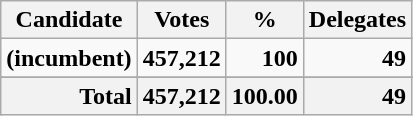<table class="wikitable sortable" style="text-align:right;">
<tr>
<th>Candidate</th>
<th>Votes</th>
<th>%</th>
<th>Delegates</th>
</tr>
<tr>
<td><strong></strong> <strong>(incumbent)</strong></td>
<td><strong>457,212</strong></td>
<td><strong>100</strong></td>
<td><strong>49</strong></td>
</tr>
<tr>
</tr>
<tr style="background-color:#F6F6F6">
<th style="text-align:right;">Total</th>
<th style="text-align:right;"><strong>457,212</strong></th>
<th style="text-align:right;">100.00</th>
<th style="text-align:right;">49</th>
</tr>
</table>
